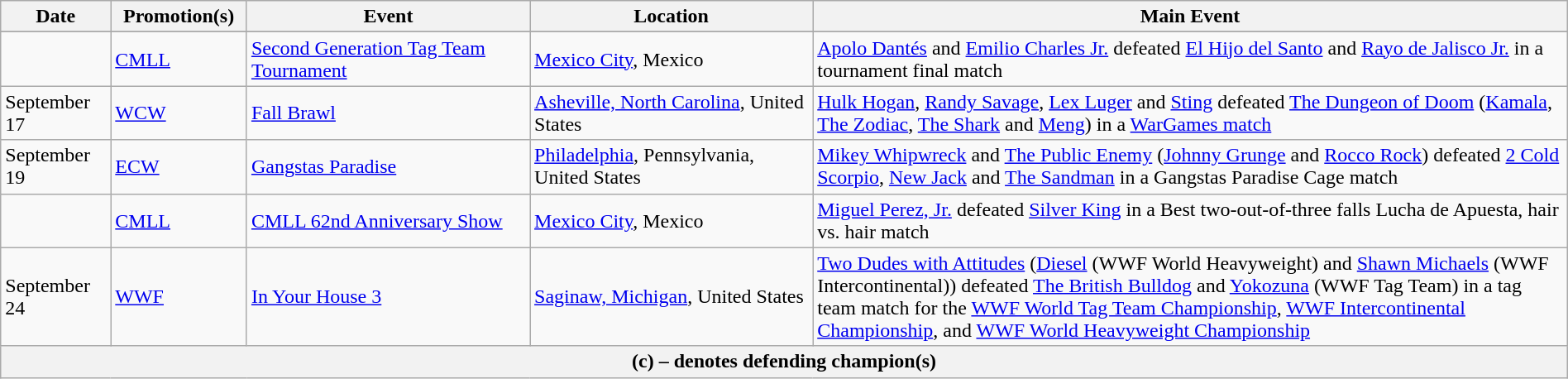<table class="wikitable" style="width:100%;">
<tr>
<th width="5%">Date</th>
<th width="5%">Promotion(s)</th>
<th style="width:15%;">Event</th>
<th style="width:15%;">Location</th>
<th style="width:40%;">Main Event</th>
</tr>
<tr style="width:20%;" |Notes>
</tr>
<tr>
<td></td>
<td><a href='#'>CMLL</a></td>
<td><a href='#'>Second Generation Tag Team Tournament</a></td>
<td><a href='#'>Mexico City</a>, Mexico</td>
<td><a href='#'>Apolo Dantés</a> and <a href='#'>Emilio Charles Jr.</a> defeated <a href='#'>El Hijo del Santo</a> and <a href='#'>Rayo de Jalisco Jr.</a> in a tournament final match</td>
</tr>
<tr>
<td>September 17</td>
<td><a href='#'>WCW</a></td>
<td><a href='#'>Fall Brawl</a></td>
<td><a href='#'>Asheville, North Carolina</a>, United States</td>
<td><a href='#'>Hulk Hogan</a>, <a href='#'>Randy Savage</a>, <a href='#'>Lex Luger</a> and <a href='#'>Sting</a> defeated <a href='#'>The Dungeon of Doom</a> (<a href='#'>Kamala</a>, <a href='#'>The Zodiac</a>, <a href='#'>The Shark</a> and <a href='#'>Meng</a>) in a <a href='#'>WarGames match</a></td>
</tr>
<tr>
<td>September 19</td>
<td><a href='#'>ECW</a></td>
<td><a href='#'>Gangstas Paradise</a></td>
<td><a href='#'>Philadelphia</a>, Pennsylvania, United States</td>
<td><a href='#'>Mikey Whipwreck</a> and <a href='#'>The Public Enemy</a> (<a href='#'>Johnny Grunge</a> and <a href='#'>Rocco Rock</a>) defeated <a href='#'>2 Cold Scorpio</a>, <a href='#'>New Jack</a> and <a href='#'>The Sandman</a> in a Gangstas Paradise Cage match</td>
</tr>
<tr>
<td></td>
<td><a href='#'>CMLL</a></td>
<td><a href='#'>CMLL 62nd Anniversary Show</a></td>
<td><a href='#'>Mexico City</a>, Mexico</td>
<td><a href='#'>Miguel Perez, Jr.</a> defeated <a href='#'>Silver King</a> in a Best two-out-of-three falls Lucha de Apuesta, hair vs. hair match</td>
</tr>
<tr>
<td>September 24</td>
<td><a href='#'>WWF</a></td>
<td><a href='#'>In Your House 3</a></td>
<td><a href='#'>Saginaw, Michigan</a>, United States</td>
<td><a href='#'>Two Dudes with Attitudes</a> (<a href='#'>Diesel</a> (WWF World Heavyweight) and <a href='#'>Shawn Michaels</a> (WWF Intercontinental)) defeated <a href='#'>The British Bulldog</a> and <a href='#'>Yokozuna</a> (WWF Tag Team) in a tag team match for the <a href='#'>WWF World Tag Team Championship</a>, <a href='#'>WWF Intercontinental Championship</a>, and <a href='#'>WWF World Heavyweight Championship</a></td>
</tr>
<tr>
<th colspan="6">(c) – denotes defending champion(s)</th>
</tr>
</table>
